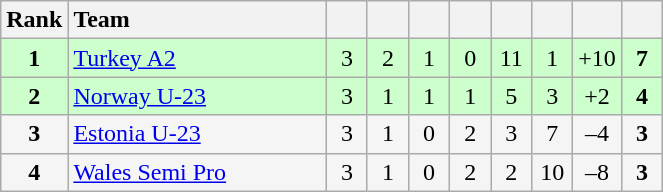<table class="wikitable" style="text-align:center">
<tr>
<th width=30>Rank</th>
<th width=165 style="text-align:left;">Team</th>
<th width=20></th>
<th width=20></th>
<th width=20></th>
<th width=20></th>
<th width=20></th>
<th width=20></th>
<th width=20></th>
<th width=20></th>
</tr>
<tr align=center style="background:#ccffcc;">
<td><strong>1</strong></td>
<td style="text-align:left;"> <a href='#'>Turkey A2</a></td>
<td>3</td>
<td>2</td>
<td>1</td>
<td>0</td>
<td>11</td>
<td>1</td>
<td>+10</td>
<td><strong>7</strong></td>
</tr>
<tr align=center style="background:#ccffcc;">
<td><strong>2</strong></td>
<td style="text-align:left;"> <a href='#'>Norway U-23</a></td>
<td>3</td>
<td>1</td>
<td>1</td>
<td>1</td>
<td>5</td>
<td>3</td>
<td>+2</td>
<td><strong>4</strong></td>
</tr>
<tr align=center style="background:#f5f5f5;">
<td><strong>3</strong></td>
<td style="text-align:left;"> <a href='#'>Estonia U-23</a></td>
<td>3</td>
<td>1</td>
<td>0</td>
<td>2</td>
<td>3</td>
<td>7</td>
<td>–4</td>
<td><strong>3</strong></td>
</tr>
<tr align=center style="background:#f5f5f5;">
<td><strong>4</strong></td>
<td style="text-align:left;"> <a href='#'>Wales Semi Pro</a></td>
<td>3</td>
<td>1</td>
<td>0</td>
<td>2</td>
<td>2</td>
<td>10</td>
<td>–8</td>
<td><strong>3</strong></td>
</tr>
</table>
